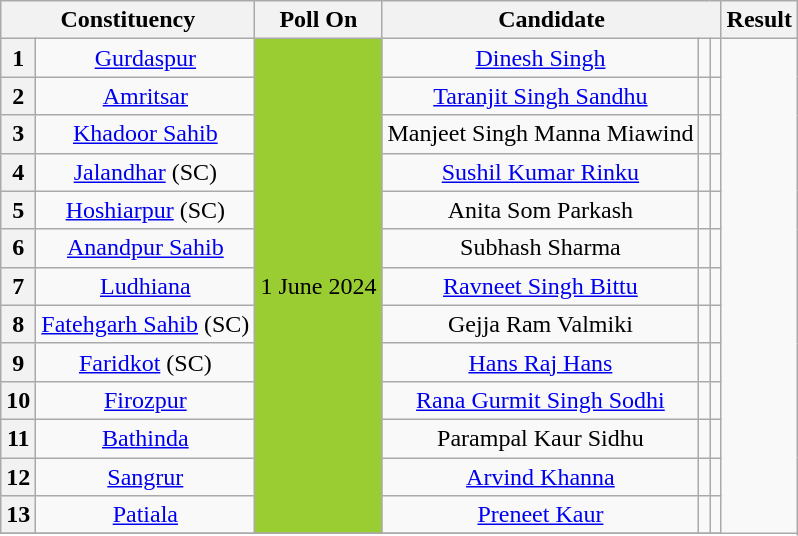<table class="wikitable sortable" style="text-align:center;">
<tr>
<th colspan="2">Constituency</th>
<th>Poll On</th>
<th colspan="3">Candidate</th>
<th>Result</th>
</tr>
<tr>
<th>1</th>
<td><a href='#'>Gurdaspur</a></td>
<td rowspan="13" bgcolor=#9ACD32>1 June 2024</td>
<td><a href='#'>Dinesh Singh</a></td>
<td></td>
<td></td>
</tr>
<tr>
<th>2</th>
<td><a href='#'>Amritsar</a></td>
<td><a href='#'>Taranjit Singh Sandhu</a></td>
<td></td>
<td></td>
</tr>
<tr>
<th>3</th>
<td><a href='#'>Khadoor Sahib</a></td>
<td>Manjeet Singh Manna Miawind</td>
<td></td>
<td></td>
</tr>
<tr>
<th>4</th>
<td><a href='#'>Jalandhar</a> (SC)</td>
<td><a href='#'>Sushil Kumar Rinku</a></td>
<td></td>
<td></td>
</tr>
<tr>
<th>5</th>
<td><a href='#'>Hoshiarpur</a> (SC)</td>
<td>Anita Som Parkash</td>
<td></td>
<td></td>
</tr>
<tr>
<th>6</th>
<td><a href='#'>Anandpur Sahib</a></td>
<td>Subhash Sharma</td>
<td></td>
<td></td>
</tr>
<tr>
<th>7</th>
<td><a href='#'>Ludhiana</a></td>
<td><a href='#'>Ravneet Singh Bittu</a></td>
<td></td>
<td></td>
</tr>
<tr>
<th>8</th>
<td><a href='#'>Fatehgarh Sahib</a> (SC)</td>
<td>Gejja Ram Valmiki</td>
<td></td>
<td></td>
</tr>
<tr>
<th>9</th>
<td><a href='#'>Faridkot</a> (SC)</td>
<td><a href='#'>Hans Raj Hans</a></td>
<td></td>
<td></td>
</tr>
<tr>
<th>10</th>
<td><a href='#'>Firozpur</a></td>
<td><a href='#'>Rana Gurmit Singh Sodhi</a></td>
<td></td>
<td></td>
</tr>
<tr>
<th>11</th>
<td><a href='#'>Bathinda</a></td>
<td>Parampal Kaur Sidhu</td>
<td></td>
<td></td>
</tr>
<tr>
<th>12</th>
<td><a href='#'>Sangrur</a></td>
<td><a href='#'>Arvind Khanna</a></td>
<td></td>
<td></td>
</tr>
<tr>
<th>13</th>
<td><a href='#'>Patiala</a></td>
<td><a href='#'>Preneet Kaur</a></td>
<td></td>
<td></td>
</tr>
<tr>
</tr>
</table>
